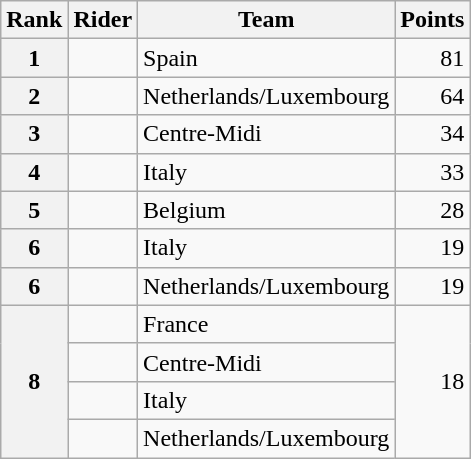<table class="wikitable">
<tr>
<th scope="col">Rank</th>
<th scope="col">Rider</th>
<th scope="col">Team</th>
<th scope="col">Points</th>
</tr>
<tr>
<th scope="row">1</th>
<td></td>
<td>Spain</td>
<td style="text-align:right;">81</td>
</tr>
<tr>
<th scope="row">2</th>
<td></td>
<td>Netherlands/Luxembourg</td>
<td style="text-align:right;">64</td>
</tr>
<tr>
<th scope="row">3</th>
<td></td>
<td>Centre-Midi</td>
<td style="text-align:right;">34</td>
</tr>
<tr>
<th scope="row">4</th>
<td></td>
<td>Italy</td>
<td style="text-align:right;">33</td>
</tr>
<tr>
<th scope="row">5</th>
<td></td>
<td>Belgium</td>
<td style="text-align:right;">28</td>
</tr>
<tr>
<th scope="row">6</th>
<td></td>
<td>Italy</td>
<td style="text-align:right;">19</td>
</tr>
<tr>
<th scope="row">6</th>
<td></td>
<td>Netherlands/Luxembourg</td>
<td style="text-align:right;">19</td>
</tr>
<tr>
<th scope="row" rowspan="4">8</th>
<td></td>
<td>France</td>
<td style="text-align:right;" rowspan="4">18</td>
</tr>
<tr>
<td></td>
<td>Centre-Midi</td>
</tr>
<tr>
<td></td>
<td>Italy</td>
</tr>
<tr>
<td></td>
<td>Netherlands/Luxembourg</td>
</tr>
</table>
